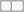<table class="wikitable">
<tr>
<td></td>
<td></td>
</tr>
</table>
